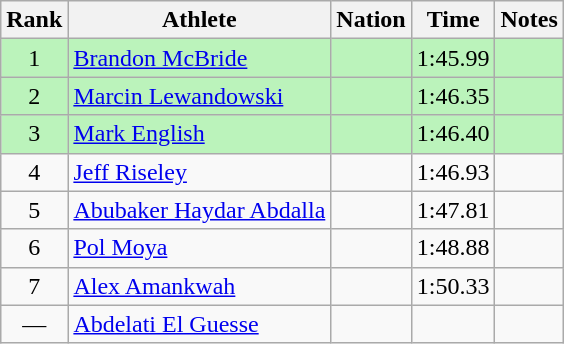<table class="wikitable sortable" style="text-align:center">
<tr>
<th>Rank</th>
<th>Athlete</th>
<th>Nation</th>
<th>Time</th>
<th>Notes</th>
</tr>
<tr bgcolor=bbf3bb>
<td>1</td>
<td align=left><a href='#'>Brandon McBride</a></td>
<td align=left></td>
<td>1:45.99</td>
<td></td>
</tr>
<tr bgcolor=bbf3bb>
<td>2</td>
<td align=left><a href='#'>Marcin Lewandowski</a></td>
<td align=left></td>
<td>1:46.35</td>
<td></td>
</tr>
<tr bgcolor=bbf3bb>
<td>3</td>
<td align=left><a href='#'>Mark English</a></td>
<td align=left></td>
<td>1:46.40</td>
<td></td>
</tr>
<tr>
<td>4</td>
<td align=left><a href='#'>Jeff Riseley</a></td>
<td align=left></td>
<td>1:46.93</td>
<td></td>
</tr>
<tr>
<td>5</td>
<td align=left><a href='#'>Abubaker Haydar Abdalla</a></td>
<td align=left></td>
<td>1:47.81</td>
<td></td>
</tr>
<tr>
<td>6</td>
<td align=left><a href='#'>Pol Moya</a></td>
<td align=left></td>
<td>1:48.88</td>
<td></td>
</tr>
<tr>
<td>7</td>
<td align=left><a href='#'>Alex Amankwah</a></td>
<td align=left></td>
<td>1:50.33</td>
<td></td>
</tr>
<tr>
<td data-sort-value=8>—</td>
<td align=left><a href='#'>Abdelati El Guesse</a></td>
<td align=left></td>
<td></td>
<td></td>
</tr>
</table>
